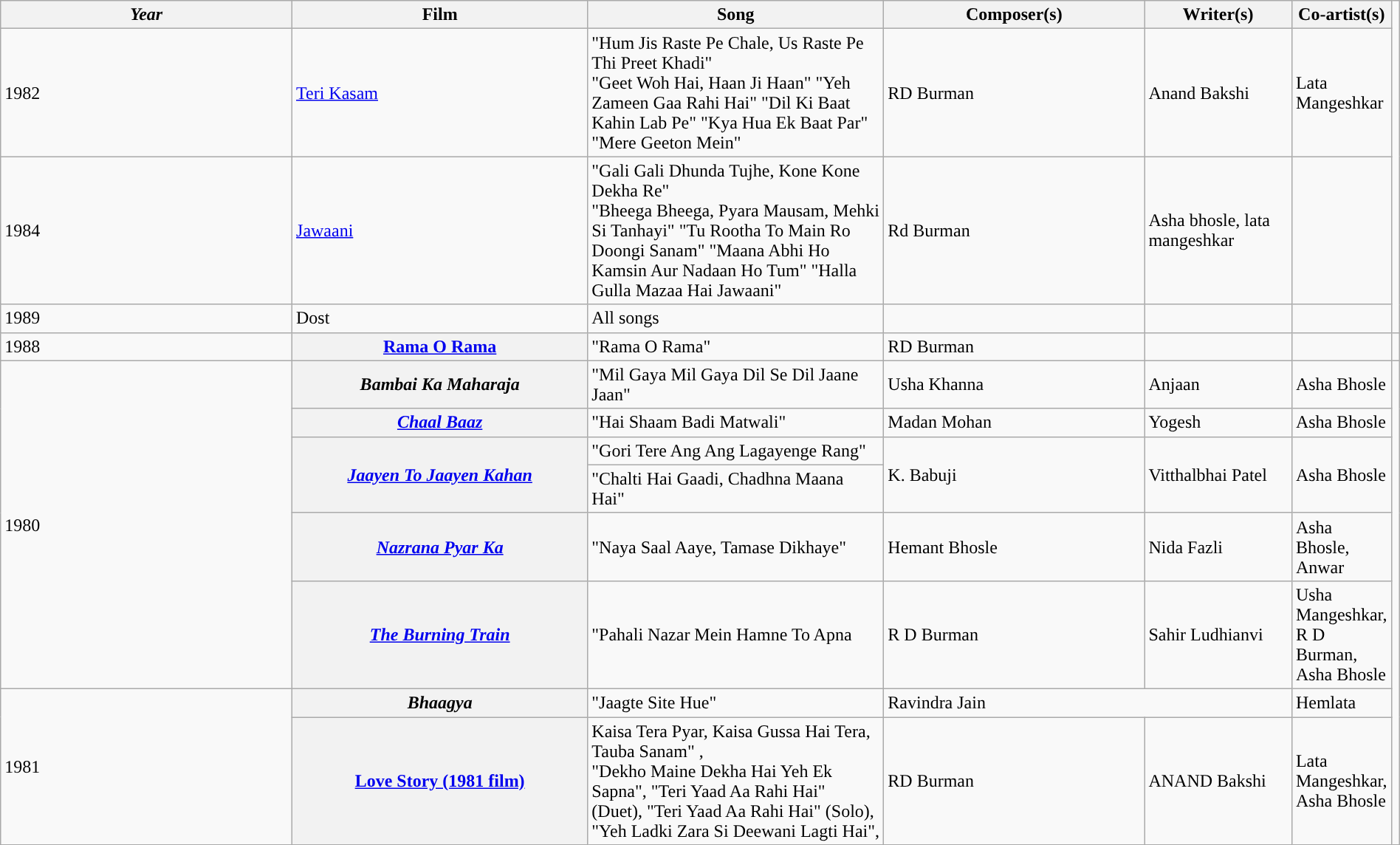<table class="wikitable plainrowheaders" style="width:100%;" textcolor:#000;">
<tr style="background:#b0e0e66;">
<th scope=”col" style="width:23%;"><em>Year</em></th>
<th scope="col" style="width:23%;"><strong>Film</strong></th>
<th scope="col" style="width:23%;"><strong>Song</strong></th>
<th scope="col" style="width:20%;"><strong>Composer(s)</strong></th>
<th scope="col" style="width:16%;"><strong>Writer(s)</strong></th>
<th scope="col" style="width:18%;"><strong>Co-artist(s)</strong></th>
</tr>
<tr>
<td>1982</td>
<td><a href='#'>Teri Kasam</a></td>
<td>"Hum Jis Raste Pe Chale, Us Raste Pe Thi Preet Khadi"<br>"Geet Woh Hai, Haan Ji Haan"
"Yeh Zameen Gaa Rahi Hai"
"Dil Ki Baat Kahin Lab Pe"
"Kya Hua Ek Baat Par"
"Mere Geeton Mein"</td>
<td>RD Burman</td>
<td>Anand Bakshi</td>
<td>Lata Mangeshkar</td>
</tr>
<tr>
<td>1984</td>
<td><a href='#'>Jawaani</a></td>
<td>"Gali Gali Dhunda Tujhe, Kone Kone Dekha Re"<br>"Bheega Bheega, Pyara Mausam, Mehki Si Tanhayi"	
"Tu Rootha To Main Ro Doongi Sanam"	
"Maana Abhi Ho Kamsin Aur Nadaan Ho Tum"
"Halla Gulla Mazaa Hai Jawaani"</td>
<td>Rd Burman</td>
<td>Asha bhosle, lata mangeshkar</td>
<td></td>
</tr>
<tr>
<td>1989</td>
<td>Dost</td>
<td>All songs</td>
<td></td>
<td></td>
<td></td>
</tr>
<tr>
<td>1988</td>
<th><a href='#'>Rama O Rama</a></th>
<td>"Rama O Rama"</td>
<td>RD Burman</td>
<td></td>
<td></td>
<td></td>
</tr>
<tr>
<td rowspan=6>1980</td>
<th Rowspan=><em>Bambai Ka Maharaja</em></th>
<td>"Mil Gaya Mil Gaya Dil Se Dil Jaane Jaan"</td>
<td rowspan=>Usha Khanna</td>
<td rowspan=>Anjaan</td>
<td>Asha Bhosle</td>
</tr>
<tr>
<th Rowspan=><em><a href='#'>Chaal Baaz</a></em></th>
<td>"Hai Shaam Badi Matwali"</td>
<td rowspan=>Madan Mohan</td>
<td Rowspan=>Yogesh</td>
<td>Asha Bhosle</td>
</tr>
<tr>
<th Rowspan=2><em><a href='#'>Jaayen To Jaayen Kahan</a></em></th>
<td>"Gori Tere Ang Ang Lagayenge Rang"</td>
<td rowspan=2>K. Babuji</td>
<td rowspan=2>Vitthalbhai Patel</td>
<td rowspan=2>Asha Bhosle</td>
</tr>
<tr>
<td>"Chalti Hai Gaadi, Chadhna Maana Hai"</td>
</tr>
<tr>
<th rowspan=><em><a href='#'>Nazrana Pyar Ka</a></em></th>
<td>"Naya Saal Aaye, Tamase Dikhaye"</td>
<td rowspan=>Hemant Bhosle</td>
<td>Nida Fazli</td>
<td>Asha Bhosle, Anwar</td>
</tr>
<tr>
<th Rowspan=><em><a href='#'>The Burning Train</a></em></th>
<td>"Pahali Nazar Mein Hamne To Apna</td>
<td rowspan=>R D Burman</td>
<td rowspan=>Sahir Ludhianvi</td>
<td>Usha Mangeshkar, R D Burman, Asha Bhosle</td>
</tr>
<tr>
<td rowspan=2>1981</td>
<th><em>Bhaagya</em></th>
<td>"Jaagte Site Hue"</td>
<td colspan=2>Ravindra Jain</td>
<td>Hemlata</td>
</tr>
<tr>
<th><a href='#'>Love Story (1981 film)</a></th>
<td>Kaisa Tera Pyar, Kaisa Gussa Hai Tera, Tauba Sanam"	,<br>"Dekho Maine Dekha Hai Yeh Ek Sapna",
"Teri Yaad Aa Rahi Hai" (Duet),
"Teri Yaad Aa Rahi Hai" (Solo),
"Yeh Ladki Zara Si Deewani Lagti Hai",</td>
<td>RD Burman</td>
<td>ANAND Bakshi</td>
<td>Lata Mangeshkar, Asha Bhosle</td>
</tr>
</table>
